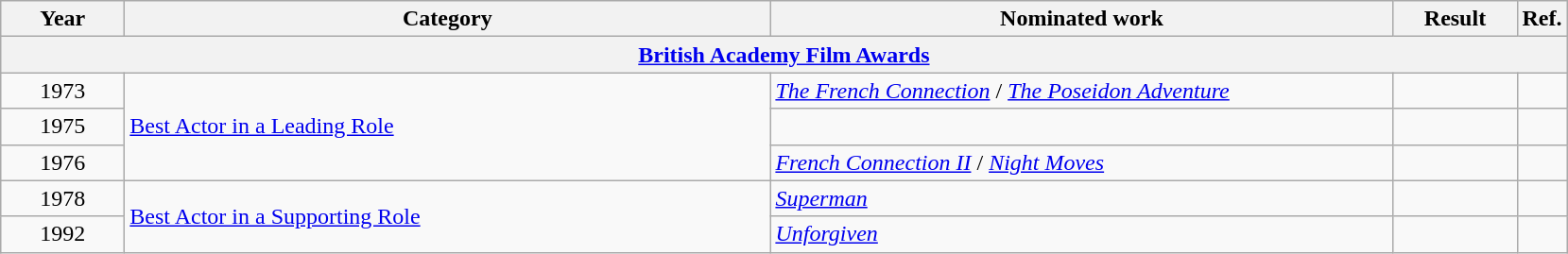<table class=wikitable>
<tr>
<th scope="col" style="width:5em;">Year</th>
<th scope="col" style="width:28em;">Category</th>
<th scope="col" style="width:27em;">Nominated work</th>
<th scope="col" style="width:5em;">Result</th>
<th>Ref.</th>
</tr>
<tr>
<th colspan=5><a href='#'>British Academy Film Awards</a></th>
</tr>
<tr>
<td style="text-align:center;">1973</td>
<td rowspan="3"><a href='#'>Best Actor in a Leading Role</a></td>
<td><em><a href='#'>The French Connection</a></em> / <em><a href='#'>The Poseidon Adventure</a></em></td>
<td></td>
<td style="text-align:center;"></td>
</tr>
<tr>
<td style="text-align:center;">1975</td>
<td><em></em></td>
<td></td>
<td style="text-align:center;"></td>
</tr>
<tr>
<td style="text-align:center;">1976</td>
<td><em><a href='#'>French Connection II</a></em> / <em><a href='#'>Night Moves</a></em></td>
<td></td>
<td style="text-align:center;"></td>
</tr>
<tr>
<td style="text-align:center;">1978</td>
<td rowspan="2"><a href='#'>Best Actor in a Supporting Role</a></td>
<td><em><a href='#'>Superman</a></em></td>
<td></td>
<td style="text-align:center;"></td>
</tr>
<tr>
<td style="text-align:center;">1992</td>
<td><em><a href='#'>Unforgiven</a></em></td>
<td></td>
<td style="text-align:center;"></td>
</tr>
</table>
